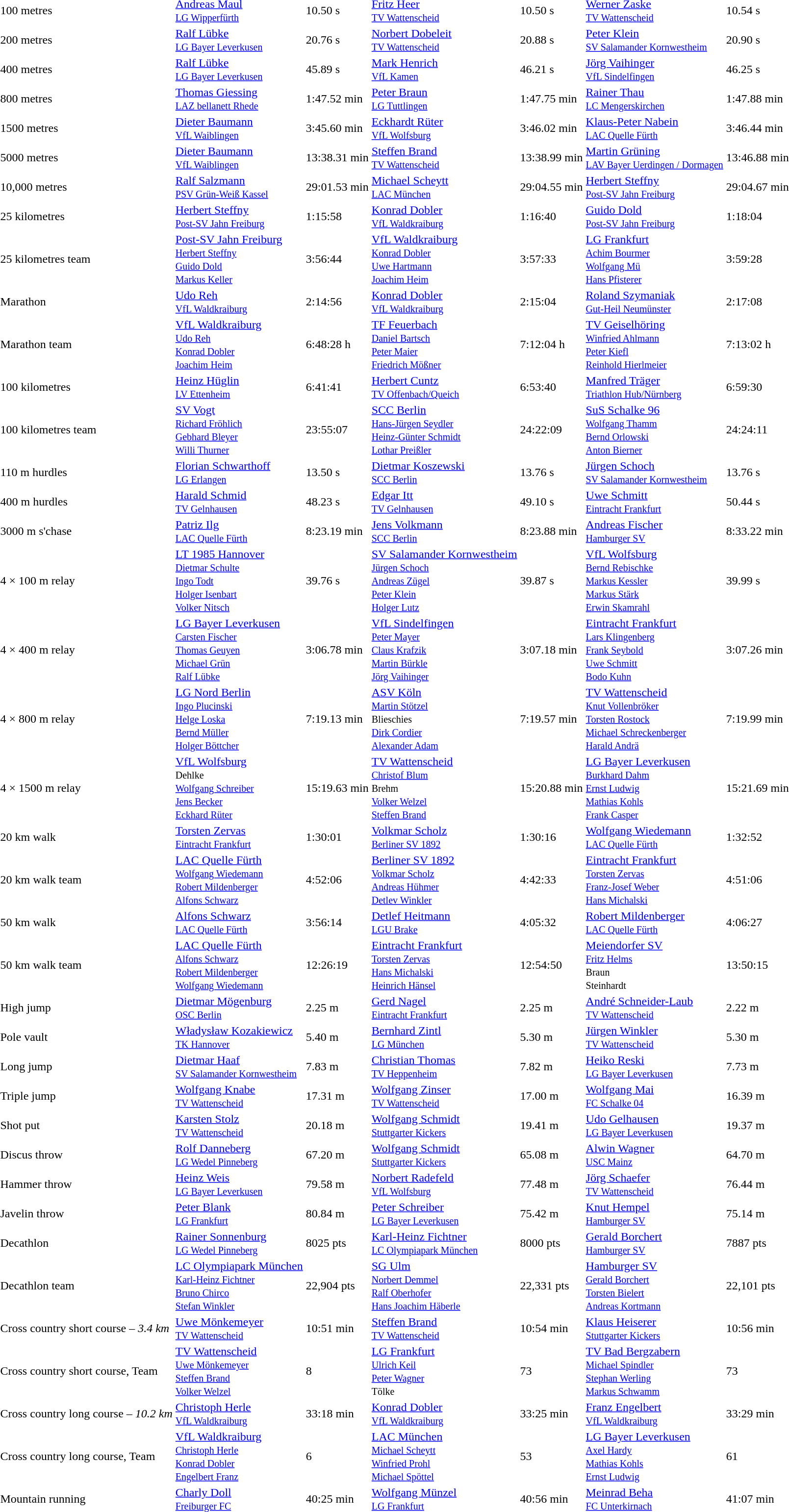<table>
<tr>
<td>100 metres</td>
<td><a href='#'>Andreas Maul</a><br><small><a href='#'>LG Wipperfürth</a></small></td>
<td>10.50 s</td>
<td><a href='#'>Fritz Heer</a><br><small><a href='#'>TV Wattenscheid</a></small></td>
<td>10.50 s</td>
<td><a href='#'>Werner Zaske</a><br><small><a href='#'>TV Wattenscheid</a></small></td>
<td>10.54 s</td>
</tr>
<tr>
<td>200 metres</td>
<td><a href='#'>Ralf Lübke</a><br><small><a href='#'>LG Bayer Leverkusen</a></small></td>
<td>20.76 s</td>
<td><a href='#'>Norbert Dobeleit</a><br><small><a href='#'>TV Wattenscheid</a></small></td>
<td>20.88 s</td>
<td><a href='#'>Peter Klein</a><br><small><a href='#'>SV Salamander Kornwestheim</a></small></td>
<td>20.90 s</td>
</tr>
<tr>
<td>400 metres</td>
<td><a href='#'>Ralf Lübke</a><br><small><a href='#'>LG Bayer Leverkusen</a></small></td>
<td>45.89 s</td>
<td><a href='#'>Mark Henrich</a><br><small><a href='#'>VfL Kamen</a></small></td>
<td>46.21 s</td>
<td><a href='#'>Jörg Vaihinger</a><br><small><a href='#'>VfL Sindelfingen</a></small></td>
<td>46.25 s</td>
</tr>
<tr>
<td>800 metres</td>
<td><a href='#'>Thomas Giessing</a><br><small><a href='#'>LAZ bellanett Rhede</a></small></td>
<td>1:47.52 min</td>
<td><a href='#'>Peter Braun</a><br><small><a href='#'>LG Tuttlingen</a></small></td>
<td>1:47.75 min</td>
<td><a href='#'>Rainer Thau</a><br><small><a href='#'>LC Mengerskirchen</a></small></td>
<td>1:47.88 min</td>
</tr>
<tr>
<td>1500 metres</td>
<td><a href='#'>Dieter Baumann</a><br><small><a href='#'>VfL Waiblingen</a></small></td>
<td>3:45.60 min</td>
<td><a href='#'>Eckhardt Rüter</a><br><small><a href='#'>VfL Wolfsburg</a></small></td>
<td>3:46.02 min</td>
<td><a href='#'>Klaus-Peter Nabein</a><br><small><a href='#'>LAC Quelle Fürth</a></small></td>
<td>3:46.44 min</td>
</tr>
<tr>
<td>5000 metres</td>
<td><a href='#'>Dieter Baumann</a><br><small><a href='#'>VfL Waiblingen</a></small></td>
<td>13:38.31 min</td>
<td><a href='#'>Steffen Brand</a><br><small><a href='#'>TV Wattenscheid</a></small></td>
<td>13:38.99 min</td>
<td><a href='#'>Martin Grüning</a><br><small><a href='#'>LAV Bayer Uerdingen / Dormagen</a></small></td>
<td>13:46.88 min</td>
</tr>
<tr>
<td>10,000 metres</td>
<td><a href='#'>Ralf Salzmann</a><br><small><a href='#'>PSV Grün-Weiß Kassel</a></small></td>
<td>29:01.53 min</td>
<td><a href='#'>Michael Scheytt</a><br><small><a href='#'>LAC München</a></small></td>
<td>29:04.55 min</td>
<td><a href='#'>Herbert Steffny</a><br><small><a href='#'>Post-SV Jahn Freiburg</a></small></td>
<td>29:04.67 min</td>
</tr>
<tr>
<td>25 kilometres</td>
<td><a href='#'>Herbert Steffny</a><br><small><a href='#'>Post-SV Jahn Freiburg</a></small></td>
<td>1:15:58</td>
<td><a href='#'>Konrad Dobler</a><br><small><a href='#'>VfL Waldkraiburg</a></small></td>
<td>1:16:40</td>
<td><a href='#'>Guido Dold</a><br><small><a href='#'>Post-SV Jahn Freiburg</a></small></td>
<td>1:18:04</td>
</tr>
<tr>
<td>25 kilometres team</td>
<td><a href='#'>Post-SV Jahn Freiburg</a><br><small><a href='#'>Herbert Steffny</a><br><a href='#'>Guido Dold</a><br><a href='#'>Markus Keller</a></small></td>
<td>3:56:44</td>
<td><a href='#'>VfL Waldkraiburg</a><br><small><a href='#'>Konrad Dobler</a><br><a href='#'>Uwe Hartmann</a><br><a href='#'>Joachim Heim</a></small></td>
<td>3:57:33</td>
<td><a href='#'>LG Frankfurt</a><br><small><a href='#'>Achim Bourmer</a><br><a href='#'>Wolfgang Mü</a><br><a href='#'>Hans Pfisterer</a></small></td>
<td>3:59:28</td>
</tr>
<tr>
<td>Marathon</td>
<td><a href='#'>Udo Reh</a><br><small><a href='#'>VfL Waldkraiburg</a></small></td>
<td>2:14:56</td>
<td><a href='#'>Konrad Dobler</a><br><small><a href='#'>VfL Waldkraiburg</a></small></td>
<td>2:15:04</td>
<td><a href='#'>Roland Szymaniak</a><br><small><a href='#'>Gut-Heil Neumünster</a></small></td>
<td>2:17:08</td>
</tr>
<tr>
<td>Marathon team</td>
<td><a href='#'>VfL Waldkraiburg</a><br><small><a href='#'>Udo Reh</a><br><a href='#'>Konrad Dobler</a><br><a href='#'>Joachim Heim</a></small></td>
<td>6:48:28 h</td>
<td><a href='#'>TF Feuerbach</a><br><small><a href='#'>Daniel Bartsch</a><br><a href='#'>Peter Maier</a><br><a href='#'>Friedrich Mößner</a></small></td>
<td>7:12:04 h</td>
<td><a href='#'>TV Geiselhöring</a><br><small><a href='#'>Winfried Ahlmann</a><br><a href='#'>Peter Kiefl</a><br><a href='#'>Reinhold Hierlmeier</a></small></td>
<td>7:13:02 h</td>
</tr>
<tr>
<td>100 kilometres</td>
<td><a href='#'>Heinz Hüglin</a><br><small><a href='#'>LV Ettenheim</a></small></td>
<td>6:41:41</td>
<td><a href='#'>Herbert Cuntz</a><br><small><a href='#'>TV Offenbach/Queich</a></small></td>
<td>6:53:40</td>
<td><a href='#'>Manfred Träger</a><br><small><a href='#'>Triathlon Hub/Nürnberg</a></small></td>
<td>6:59:30</td>
</tr>
<tr>
<td>100 kilometres team</td>
<td><a href='#'>SV Vogt</a><br><small><a href='#'>Richard Fröhlich</a><br><a href='#'>Gebhard Bleyer</a><br><a href='#'>Willi Thurner</a></small></td>
<td>23:55:07</td>
<td><a href='#'>SCC Berlin</a><br><small><a href='#'>Hans-Jürgen Seydler</a><br><a href='#'>Heinz-Günter Schmidt</a><br><a href='#'>Lothar Preißler</a></small></td>
<td>24:22:09</td>
<td><a href='#'>SuS Schalke 96</a><br><small><a href='#'>Wolfgang Thamm</a><br><a href='#'>Bernd Orlowski</a><br><a href='#'>Anton Bierner</a></small></td>
<td>24:24:11</td>
</tr>
<tr>
<td>110 m hurdles</td>
<td><a href='#'>Florian Schwarthoff</a><br><small><a href='#'>LG Erlangen</a></small></td>
<td>13.50 s </td>
<td><a href='#'>Dietmar Koszewski</a><br><small><a href='#'>SCC Berlin</a></small></td>
<td>13.76 s</td>
<td><a href='#'>Jürgen Schoch</a><br><small><a href='#'>SV Salamander Kornwestheim</a></small></td>
<td>13.76 s</td>
</tr>
<tr>
<td>400 m hurdles</td>
<td><a href='#'>Harald Schmid</a><br><small><a href='#'>TV Gelnhausen</a></small></td>
<td>48.23 s</td>
<td><a href='#'>Edgar Itt</a><br><small><a href='#'>TV Gelnhausen</a></small></td>
<td>49.10 s</td>
<td><a href='#'>Uwe Schmitt</a><br><small><a href='#'>Eintracht Frankfurt</a></small></td>
<td>50.44 s</td>
</tr>
<tr>
<td>3000 m s'chase</td>
<td><a href='#'>Patriz Ilg</a><br><small><a href='#'>LAC Quelle Fürth</a></small></td>
<td>8:23.19 min</td>
<td><a href='#'>Jens Volkmann</a><br><small><a href='#'>SCC Berlin</a></small></td>
<td>8:23.88 min</td>
<td><a href='#'>Andreas Fischer</a><br><small><a href='#'>Hamburger SV</a></small></td>
<td>8:33.22 min</td>
</tr>
<tr>
<td>4 × 100 m relay</td>
<td><a href='#'>LT 1985 Hannover</a><br><small><a href='#'>Dietmar Schulte</a><br><a href='#'>Ingo Todt</a><br><a href='#'>Holger Isenbart</a><br><a href='#'>Volker Nitsch</a></small></td>
<td>39.76 s</td>
<td><a href='#'>SV Salamander Kornwestheim</a><br><small><a href='#'>Jürgen Schoch</a><br><a href='#'>Andreas Zügel</a><br><a href='#'>Peter Klein</a><br><a href='#'>Holger Lutz</a></small></td>
<td>39.87 s</td>
<td><a href='#'>VfL Wolfsburg</a><br><small><a href='#'>Bernd Rebischke</a><br><a href='#'>Markus Kessler</a><br><a href='#'>Markus Stärk</a><br><a href='#'>Erwin Skamrahl</a></small></td>
<td>39.99 s</td>
</tr>
<tr>
<td>4 × 400 m relay</td>
<td><a href='#'>LG Bayer Leverkusen</a><br><small><a href='#'>Carsten Fischer</a><br><a href='#'>Thomas Geuyen</a><br><a href='#'>Michael Grün</a><br><a href='#'>Ralf Lübke</a></small></td>
<td>3:06.78 min</td>
<td><a href='#'>VfL Sindelfingen</a><br><small><a href='#'>Peter Mayer</a><br><a href='#'>Claus Krafzik</a><br><a href='#'>Martin Bürkle</a><br><a href='#'>Jörg Vaihinger</a></small></td>
<td>3:07.18 min</td>
<td><a href='#'>Eintracht Frankfurt</a><br><small><a href='#'>Lars Klingenberg</a><br><a href='#'>Frank Seybold</a><br><a href='#'>Uwe Schmitt</a><br><a href='#'>Bodo Kuhn</a></small></td>
<td>3:07.26 min</td>
</tr>
<tr>
<td>4 × 800 m relay</td>
<td><a href='#'>LG Nord Berlin</a><br><small><a href='#'>Ingo Plucinski</a><br><a href='#'>Helge Loska</a><br><a href='#'>Bernd Müller</a><br><a href='#'>Holger Böttcher</a></small></td>
<td>7:19.13 min</td>
<td><a href='#'>ASV Köln</a><br><small><a href='#'>Martin Stötzel</a><br>Blieschies<br><a href='#'>Dirk Cordier</a><br><a href='#'>Alexander Adam</a></small></td>
<td>7:19.57 min</td>
<td><a href='#'>TV Wattenscheid</a><br><small><a href='#'>Knut Vollenbröker</a><br><a href='#'>Torsten Rostock</a><br><a href='#'>Michael Schreckenberger</a><br><a href='#'>Harald Andrä</a></small></td>
<td>7:19.99 min</td>
</tr>
<tr>
<td>4 × 1500 m relay</td>
<td><a href='#'>VfL Wolfsburg</a><br><small>Dehlke<br><a href='#'>Wolfgang Schreiber</a><br><a href='#'>Jens Becker</a><br><a href='#'>Eckhard Rüter</a></small></td>
<td>15:19.63 min</td>
<td><a href='#'>TV Wattenscheid</a><br><small><a href='#'>Christof Blum</a><br>Brehm<br><a href='#'>Volker Welzel</a><br><a href='#'>Steffen Brand</a></small></td>
<td>15:20.88 min</td>
<td><a href='#'>LG Bayer Leverkusen</a><br><small><a href='#'>Burkhard Dahm</a><br><a href='#'>Ernst Ludwig</a><br><a href='#'>Mathias Kohls</a><br><a href='#'>Frank Casper</a></small></td>
<td>15:21.69 min</td>
</tr>
<tr>
<td>20 km walk</td>
<td><a href='#'>Torsten Zervas</a><br><small><a href='#'>Eintracht Frankfurt</a></small></td>
<td>1:30:01</td>
<td><a href='#'>Volkmar Scholz</a><br><small><a href='#'>Berliner SV 1892</a></small></td>
<td>1:30:16</td>
<td><a href='#'>Wolfgang Wiedemann</a><br><small><a href='#'>LAC Quelle Fürth</a></small></td>
<td>1:32:52</td>
</tr>
<tr>
<td>20 km walk team</td>
<td><a href='#'>LAC Quelle Fürth</a><br><small><a href='#'>Wolfgang Wiedemann</a><br><a href='#'>Robert Mildenberger</a><br><a href='#'>Alfons Schwarz</a></small></td>
<td>4:52:06</td>
<td><a href='#'>Berliner SV 1892</a><br><small><a href='#'>Volkmar Scholz</a><br><a href='#'>Andreas Hühmer</a><br><a href='#'>Detlev Winkler</a></small></td>
<td>4:42:33</td>
<td><a href='#'>Eintracht Frankfurt</a><br><small><a href='#'>Torsten Zervas</a><br><a href='#'>Franz-Josef Weber</a><br><a href='#'>Hans Michalski</a></small></td>
<td>4:51:06</td>
</tr>
<tr>
<td>50 km walk</td>
<td><a href='#'>Alfons Schwarz</a><br><small><a href='#'>LAC Quelle Fürth</a></small></td>
<td>3:56:14</td>
<td><a href='#'>Detlef Heitmann</a><br><small><a href='#'>LGU Brake</a></small></td>
<td>4:05:32</td>
<td><a href='#'>Robert Mildenberger</a><br><small><a href='#'>LAC Quelle Fürth</a></small></td>
<td>4:06:27</td>
</tr>
<tr>
<td>50 km walk team</td>
<td><a href='#'>LAC Quelle Fürth</a><br><small><a href='#'>Alfons Schwarz</a><br><a href='#'>Robert Mildenberger</a><br><a href='#'>Wolfgang Wiedemann</a></small></td>
<td>12:26:19</td>
<td><a href='#'>Eintracht Frankfurt</a><br><small><a href='#'>Torsten Zervas</a><br><a href='#'>Hans Michalski</a><br><a href='#'>Heinrich Hänsel</a></small></td>
<td>12:54:50</td>
<td><a href='#'>Meiendorfer SV</a><br><small><a href='#'>Fritz Helms</a><br>Braun<br>Steinhardt</small></td>
<td>13:50:15</td>
</tr>
<tr>
<td>High jump</td>
<td><a href='#'>Dietmar Mögenburg</a><br><small><a href='#'>OSC Berlin</a></small></td>
<td>2.25 m</td>
<td><a href='#'>Gerd Nagel</a><br><small><a href='#'>Eintracht Frankfurt</a></small></td>
<td>2.25 m</td>
<td><a href='#'>André Schneider-Laub</a><br><small><a href='#'>TV Wattenscheid</a></small></td>
<td>2.22 m</td>
</tr>
<tr>
<td>Pole vault</td>
<td><a href='#'>Władysław Kozakiewicz</a><br><small><a href='#'>TK Hannover</a></small></td>
<td>5.40 m</td>
<td><a href='#'>Bernhard Zintl</a><br><small><a href='#'>LG München</a></small></td>
<td>5.30 m</td>
<td><a href='#'>Jürgen Winkler</a><br><small><a href='#'>TV Wattenscheid</a></small></td>
<td>5.30 m</td>
</tr>
<tr>
<td>Long jump</td>
<td><a href='#'>Dietmar Haaf</a><br><small><a href='#'>SV Salamander Kornwestheim</a></small></td>
<td>7.83 m</td>
<td><a href='#'>Christian Thomas</a><br><small><a href='#'>TV Heppenheim</a></small></td>
<td>7.82 m</td>
<td><a href='#'>Heiko Reski</a><br><small><a href='#'>LG Bayer Leverkusen</a></small></td>
<td>7.73 m</td>
</tr>
<tr>
<td>Triple jump</td>
<td><a href='#'>Wolfgang Knabe</a><br><small><a href='#'>TV Wattenscheid</a></small></td>
<td>17.31 m</td>
<td><a href='#'>Wolfgang Zinser</a><br><small><a href='#'>TV Wattenscheid</a></small></td>
<td>17.00 m</td>
<td><a href='#'>Wolfgang Mai</a><br><small><a href='#'>FC Schalke 04</a></small></td>
<td>16.39 m</td>
</tr>
<tr>
<td>Shot put</td>
<td><a href='#'>Karsten Stolz</a><br><small><a href='#'>TV Wattenscheid</a></small></td>
<td>20.18 m</td>
<td><a href='#'>Wolfgang Schmidt</a><br><small><a href='#'>Stuttgarter Kickers</a></small></td>
<td>19.41 m</td>
<td><a href='#'>Udo Gelhausen</a><br><small><a href='#'>LG Bayer Leverkusen</a></small></td>
<td>19.37 m</td>
</tr>
<tr>
<td>Discus throw</td>
<td><a href='#'>Rolf Danneberg</a><br><small><a href='#'>LG Wedel Pinneberg</a></small></td>
<td>67.20 m</td>
<td><a href='#'>Wolfgang Schmidt</a><br><small><a href='#'>Stuttgarter Kickers</a></small></td>
<td>65.08 m</td>
<td><a href='#'>Alwin Wagner</a><br><small><a href='#'>USC Mainz</a></small></td>
<td>64.70 m</td>
</tr>
<tr>
<td>Hammer throw</td>
<td><a href='#'>Heinz Weis</a><br><small><a href='#'>LG Bayer Leverkusen</a></small></td>
<td>79.58 m</td>
<td><a href='#'>Norbert Radefeld</a><br><small><a href='#'>VfL Wolfsburg</a></small></td>
<td>77.48 m</td>
<td><a href='#'>Jörg Schaefer</a><br><small><a href='#'>TV Wattenscheid</a></small></td>
<td>76.44 m</td>
</tr>
<tr>
<td>Javelin throw</td>
<td><a href='#'>Peter Blank</a><br><small><a href='#'>LG Frankfurt</a></small></td>
<td>80.84 m</td>
<td><a href='#'>Peter Schreiber</a><br><small><a href='#'>LG Bayer Leverkusen</a></small></td>
<td>75.42 m</td>
<td><a href='#'>Knut Hempel</a><br><small><a href='#'>Hamburger SV</a></small></td>
<td>75.14 m</td>
</tr>
<tr>
<td>Decathlon</td>
<td><a href='#'>Rainer Sonnenburg</a><br><small><a href='#'>LG Wedel Pinneberg</a></small></td>
<td>8025 pts</td>
<td><a href='#'>Karl-Heinz Fichtner</a><br><small><a href='#'>LC Olympiapark München</a></small></td>
<td>8000 pts</td>
<td><a href='#'>Gerald Borchert</a><br><small><a href='#'>Hamburger SV</a></small></td>
<td>7887 pts</td>
</tr>
<tr>
<td>Decathlon team</td>
<td><a href='#'>LC Olympiapark München</a><br><small><a href='#'>Karl-Heinz Fichtner</a><br><a href='#'>Bruno Chirco</a><br><a href='#'>Stefan Winkler</a></small></td>
<td>22,904 pts</td>
<td><a href='#'>SG Ulm</a><br><small><a href='#'>Norbert Demmel</a><br><a href='#'>Ralf Oberhofer</a><br><a href='#'>Hans Joachim Häberle</a></small></td>
<td>22,331 pts</td>
<td><a href='#'>Hamburger SV</a><br><small><a href='#'>Gerald Borchert</a><br><a href='#'>Torsten Bielert</a><br><a href='#'>Andreas Kortmann</a></small></td>
<td>22,101 pts</td>
</tr>
<tr>
<td>Cross country short course – <em>3.4 km</em></td>
<td><a href='#'>Uwe Mönkemeyer</a><br><small><a href='#'>TV Wattenscheid</a></small></td>
<td>10:51 min</td>
<td><a href='#'>Steffen Brand</a><br><small><a href='#'>TV Wattenscheid</a></small></td>
<td>10:54 min</td>
<td><a href='#'>Klaus Heiserer</a><br><small><a href='#'>Stuttgarter Kickers</a></small></td>
<td>10:56 min</td>
</tr>
<tr>
<td>Cross country short course, Team</td>
<td><a href='#'>TV Wattenscheid</a><br><small><a href='#'>Uwe Mönkemeyer</a><br><a href='#'>Steffen Brand</a><br><a href='#'>Volker Welzel</a></small></td>
<td>8</td>
<td><a href='#'>LG Frankfurt</a><br><small><a href='#'>Ulrich Keil</a><br><a href='#'>Peter Wagner</a><br>Tölke</small></td>
<td>73</td>
<td><a href='#'>TV Bad Bergzabern</a><br><small><a href='#'>Michael Spindler</a><br><a href='#'>Stephan Werling</a><br><a href='#'>Markus Schwamm</a></small></td>
<td>73</td>
</tr>
<tr>
<td>Cross country long course – <em>10.2 km</em></td>
<td><a href='#'>Christoph Herle</a><br><small><a href='#'>VfL Waldkraiburg</a></small></td>
<td>33:18 min</td>
<td><a href='#'>Konrad Dobler</a><br><small><a href='#'>VfL Waldkraiburg</a></small></td>
<td>33:25 min</td>
<td><a href='#'>Franz Engelbert</a><br><small><a href='#'>VfL Waldkraiburg</a></small></td>
<td>33:29 min</td>
</tr>
<tr>
<td>Cross country long course, Team</td>
<td><a href='#'>VfL Waldkraiburg</a><br><small><a href='#'>Christoph Herle</a><br><a href='#'>Konrad Dobler</a><br><a href='#'>Engelbert Franz</a></small></td>
<td>6</td>
<td><a href='#'>LAC München</a><br><small><a href='#'>Michael Scheytt</a><br><a href='#'>Winfried Prohl</a><br><a href='#'>Michael Spöttel</a></small></td>
<td>53</td>
<td><a href='#'>LG Bayer Leverkusen</a><br><small><a href='#'>Axel Hardy</a><br><a href='#'>Mathias Kohls</a><br><a href='#'>Ernst Ludwig</a></small></td>
<td>61</td>
</tr>
<tr>
<td>Mountain running</td>
<td><a href='#'>Charly Doll</a><br><small><a href='#'>Freiburger FC</a></small></td>
<td>40:25 min</td>
<td><a href='#'>Wolfgang Münzel</a><br><small><a href='#'>LG Frankfurt</a></small></td>
<td>40:56 min</td>
<td><a href='#'>Meinrad Beha</a><br><small><a href='#'>FC Unterkirnach</a></small></td>
<td>41:07 min</td>
</tr>
</table>
